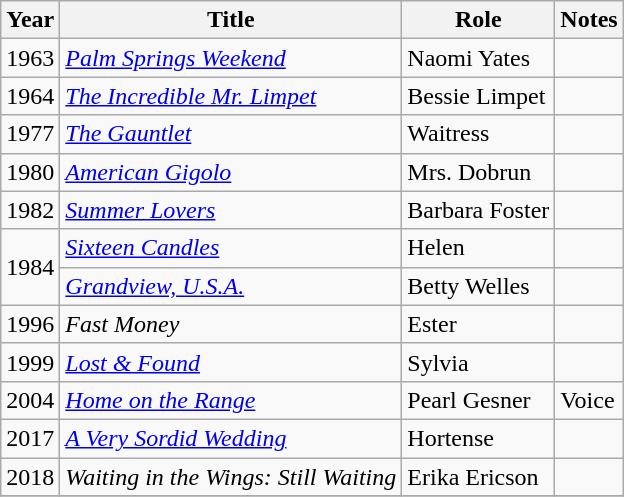<table class="wikitable">
<tr>
<th>Year</th>
<th>Title</th>
<th>Role</th>
<th>Notes</th>
</tr>
<tr>
<td rowspan="1">1963</td>
<td><em><a href='#'>Palm Springs Weekend</a></em></td>
<td>Naomi Yates</td>
<td></td>
</tr>
<tr>
<td>1964</td>
<td><em><a href='#'>The Incredible Mr. Limpet</a></em></td>
<td>Bessie Limpet</td>
<td></td>
</tr>
<tr>
<td>1977</td>
<td><em><a href='#'>The Gauntlet</a></em></td>
<td>Waitress</td>
<td></td>
</tr>
<tr>
<td>1980</td>
<td><em><a href='#'>American Gigolo</a></em></td>
<td>Mrs. Dobrun</td>
<td></td>
</tr>
<tr>
<td>1982</td>
<td><em><a href='#'>Summer Lovers</a></em></td>
<td>Barbara Foster</td>
<td></td>
</tr>
<tr>
<td rowspan="2">1984</td>
<td><em><a href='#'>Sixteen Candles</a></em></td>
<td>Helen</td>
<td></td>
</tr>
<tr>
<td><em><a href='#'>Grandview, U.S.A.</a></em></td>
<td>Betty Welles</td>
<td></td>
</tr>
<tr>
<td>1996</td>
<td><em>Fast Money</em></td>
<td>Ester</td>
<td></td>
</tr>
<tr>
<td>1999</td>
<td><em><a href='#'>Lost & Found</a></em></td>
<td>Sylvia</td>
<td></td>
</tr>
<tr>
<td>2004</td>
<td><em><a href='#'>Home on the Range</a></em></td>
<td>Pearl Gesner</td>
<td>Voice</td>
</tr>
<tr>
<td>2017</td>
<td><em><a href='#'>A Very Sordid Wedding</a></em></td>
<td>Hortense</td>
<td></td>
</tr>
<tr>
<td>2018</td>
<td><em>Waiting in the Wings: Still Waiting</em></td>
<td>Erika Ericson</td>
<td></td>
</tr>
<tr>
</tr>
</table>
